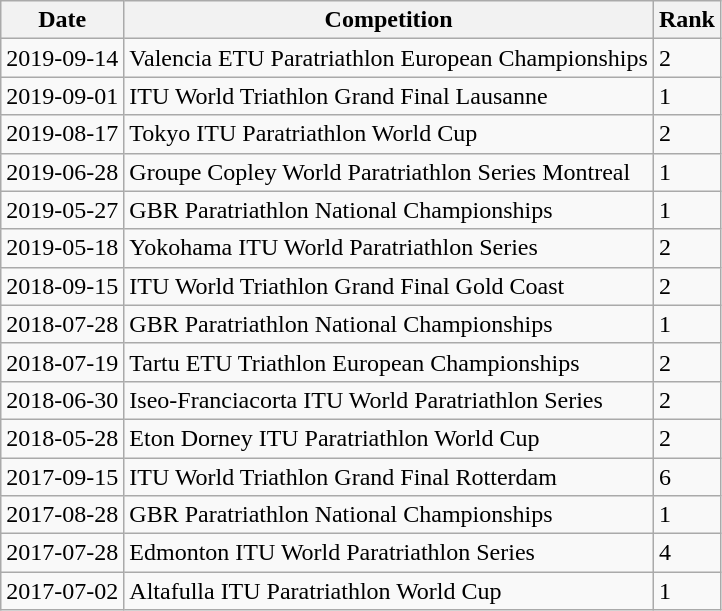<table class="wikitable sortable">
<tr>
<th>Date</th>
<th>Competition</th>
<th>Rank</th>
</tr>
<tr>
<td>2019-09-14</td>
<td>Valencia ETU Paratriathlon European Championships</td>
<td>2</td>
</tr>
<tr>
<td>2019-09-01</td>
<td>ITU World Triathlon Grand Final Lausanne</td>
<td>1</td>
</tr>
<tr>
<td>2019-08-17</td>
<td>Tokyo ITU Paratriathlon World Cup</td>
<td>2</td>
</tr>
<tr>
<td>2019-06-28</td>
<td>Groupe Copley World Paratriathlon Series Montreal</td>
<td>1</td>
</tr>
<tr>
<td>2019-05-27</td>
<td>GBR Paratriathlon National Championships</td>
<td>1</td>
</tr>
<tr>
<td>2019-05-18</td>
<td>Yokohama ITU World Paratriathlon Series</td>
<td>2</td>
</tr>
<tr>
<td>2018-09-15</td>
<td>ITU World Triathlon Grand Final Gold Coast</td>
<td>2</td>
</tr>
<tr>
<td>2018-07-28</td>
<td>GBR Paratriathlon National Championships</td>
<td>1</td>
</tr>
<tr>
<td>2018-07-19</td>
<td>Tartu ETU Triathlon European Championships</td>
<td>2</td>
</tr>
<tr>
<td>2018-06-30</td>
<td>Iseo-Franciacorta ITU World Paratriathlon Series</td>
<td>2</td>
</tr>
<tr>
<td>2018-05-28</td>
<td>Eton Dorney ITU Paratriathlon World Cup</td>
<td>2</td>
</tr>
<tr>
<td>2017-09-15</td>
<td>ITU World Triathlon Grand Final Rotterdam</td>
<td>6</td>
</tr>
<tr>
<td>2017-08-28</td>
<td>GBR Paratriathlon National Championships</td>
<td>1</td>
</tr>
<tr>
<td>2017-07-28</td>
<td>Edmonton ITU World Paratriathlon Series</td>
<td>4</td>
</tr>
<tr>
<td>2017-07-02</td>
<td>Altafulla ITU Paratriathlon World Cup</td>
<td>1</td>
</tr>
</table>
